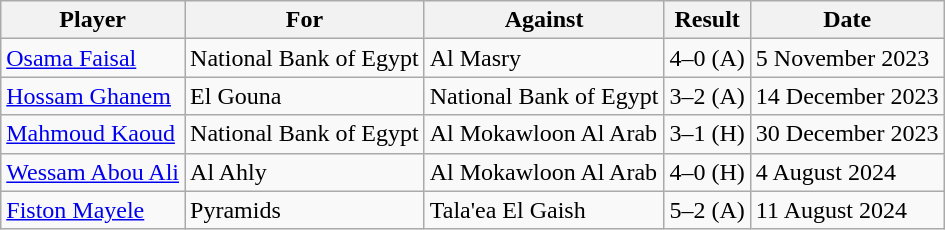<table class="wikitable">
<tr>
<th>Player</th>
<th>For</th>
<th>Against</th>
<th>Result</th>
<th>Date</th>
</tr>
<tr>
<td> <a href='#'>Osama Faisal</a></td>
<td>National Bank of Egypt</td>
<td>Al Masry</td>
<td>4–0 (A)</td>
<td>5 November 2023</td>
</tr>
<tr>
<td> <a href='#'>Hossam Ghanem</a></td>
<td>El Gouna</td>
<td>National Bank of Egypt</td>
<td>3–2 (A)</td>
<td>14 December 2023</td>
</tr>
<tr>
<td> <a href='#'>Mahmoud Kaoud</a></td>
<td>National Bank of Egypt</td>
<td>Al Mokawloon Al Arab</td>
<td>3–1 (H)</td>
<td>30 December 2023</td>
</tr>
<tr>
<td> <a href='#'>Wessam Abou Ali</a></td>
<td>Al Ahly</td>
<td>Al Mokawloon Al Arab</td>
<td>4–0 (H)</td>
<td>4 August 2024</td>
</tr>
<tr>
<td> <a href='#'>Fiston Mayele</a></td>
<td>Pyramids</td>
<td>Tala'ea El Gaish</td>
<td>5–2 (A)</td>
<td>11 August 2024</td>
</tr>
</table>
